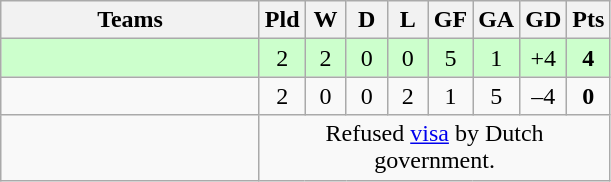<table class="wikitable" style="text-align: center;">
<tr>
<th width=165>Teams</th>
<th width=20>Pld</th>
<th width=20>W</th>
<th width=20>D</th>
<th width=20>L</th>
<th width=20>GF</th>
<th width=20>GA</th>
<th width=20>GD</th>
<th width=20>Pts</th>
</tr>
<tr align=center style="background:#ccffcc;">
<td style="text-align:left;"></td>
<td>2</td>
<td>2</td>
<td>0</td>
<td>0</td>
<td>5</td>
<td>1</td>
<td>+4</td>
<td><strong>4</strong></td>
</tr>
<tr align=center>
<td style="text-align:left;"></td>
<td>2</td>
<td>0</td>
<td>0</td>
<td>2</td>
<td>1</td>
<td>5</td>
<td>–4</td>
<td><strong>0</strong></td>
</tr>
<tr align=center>
<td style="text-align:left;"></td>
<td colspan="8">Refused <a href='#'>visa</a> by Dutch government.</td>
</tr>
</table>
